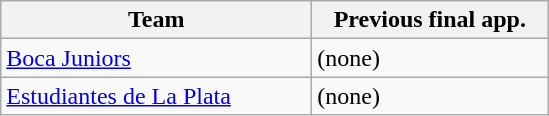<table class="wikitable">
<tr>
<th width=200px>Team</th>
<th width=150px>Previous final app.</th>
</tr>
<tr>
<td><a href='#'>Boca Juniors</a></td>
<td>(none)</td>
</tr>
<tr>
<td><a href='#'>Estudiantes de La Plata</a></td>
<td>(none)</td>
</tr>
</table>
